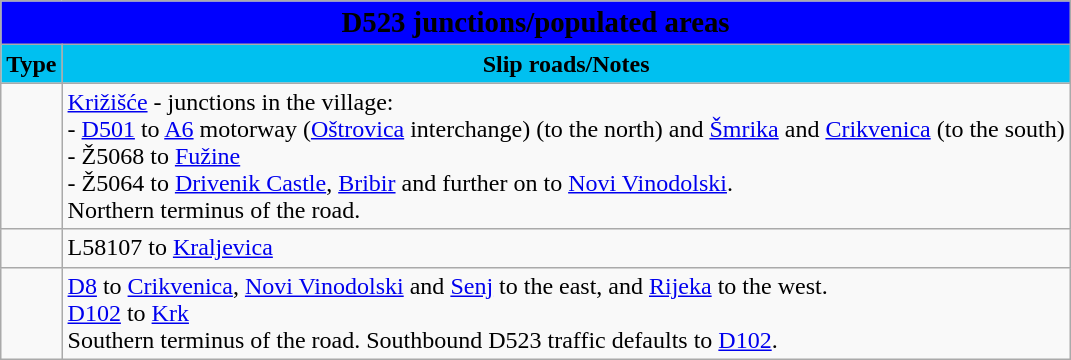<table class="wikitable">
<tr>
<td colspan=2 bgcolor=blue align=center style=margin-top:15><span><big><strong>D523 junctions/populated areas</strong></big></span></td>
</tr>
<tr>
<td align=center bgcolor=00c0f0><strong>Type</strong></td>
<td align=center bgcolor=00c0f0><strong>Slip roads/Notes</strong></td>
</tr>
<tr>
<td></td>
<td><a href='#'>Križišće</a> - junctions in the village:<br>-  <a href='#'>D501</a> to <a href='#'>A6</a> motorway (<a href='#'>Oštrovica</a> interchange) (to the north) and <a href='#'>Šmrika</a> and <a href='#'>Crikvenica</a> (to the south)<br>- Ž5068 to <a href='#'>Fužine</a><br>- Ž5064 to <a href='#'>Drivenik Castle</a>, <a href='#'>Bribir</a> and further on to <a href='#'>Novi Vinodolski</a>.<br>Northern terminus of the road.</td>
</tr>
<tr>
<td></td>
<td>L58107 to <a href='#'>Kraljevica</a></td>
</tr>
<tr>
<td></td>
<td> <a href='#'>D8</a> to <a href='#'>Crikvenica</a>, <a href='#'>Novi Vinodolski</a> and <a href='#'>Senj</a> to the east, and <a href='#'>Rijeka</a> to the west.<br>  <a href='#'>D102</a> to <a href='#'>Krk</a><br>Southern terminus of the road. Southbound D523 traffic defaults to <a href='#'>D102</a>.</td>
</tr>
</table>
